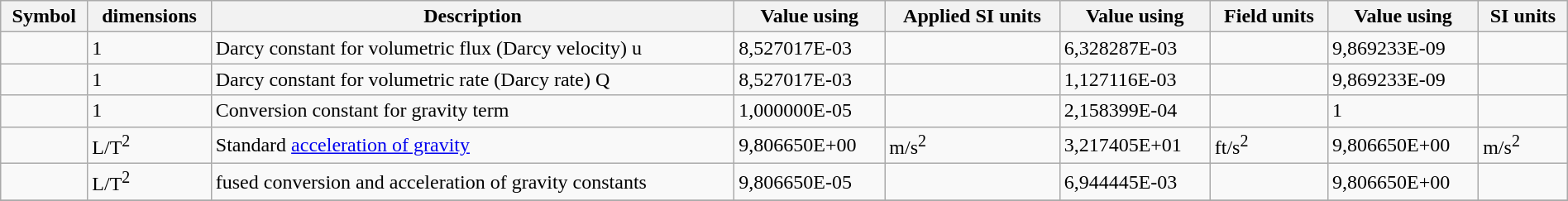<table class="wikitable collapsible collapsed" style="width: 100%" align="left">
<tr>
<th>Symbol</th>
<th>dimensions</th>
<th>Description</th>
<th>Value using</th>
<th>Applied SI units</th>
<th>Value using</th>
<th>Field units</th>
<th>Value using</th>
<th>SI units</th>
</tr>
<tr>
<td></td>
<td>1</td>
<td>Darcy constant for volumetric flux (Darcy velocity) u</td>
<td>8,527017E-03</td>
<td></td>
<td>6,328287E-03</td>
<td></td>
<td>9,869233E-09</td>
<td></td>
</tr>
<tr>
<td></td>
<td>1</td>
<td>Darcy constant for volumetric rate (Darcy rate) Q</td>
<td>8,527017E-03</td>
<td></td>
<td>1,127116E-03</td>
<td></td>
<td>9,869233E-09</td>
<td></td>
</tr>
<tr>
<td></td>
<td>1</td>
<td>Conversion constant for gravity term</td>
<td>1,000000E-05</td>
<td></td>
<td>2,158399E-04</td>
<td></td>
<td>1</td>
<td></td>
</tr>
<tr>
<td></td>
<td>L/T<sup>2</sup></td>
<td>Standard <a href='#'>acceleration of gravity</a></td>
<td>9,806650E+00</td>
<td>m/s<sup>2</sup></td>
<td>3,217405E+01</td>
<td>ft/s<sup>2</sup></td>
<td>9,806650E+00</td>
<td>m/s<sup>2</sup></td>
</tr>
<tr>
<td></td>
<td>L/T<sup>2</sup></td>
<td>fused conversion and acceleration of gravity constants</td>
<td>9,806650E-05</td>
<td></td>
<td>6,944445E-03</td>
<td></td>
<td>9,806650E+00</td>
<td></td>
</tr>
<tr>
</tr>
</table>
